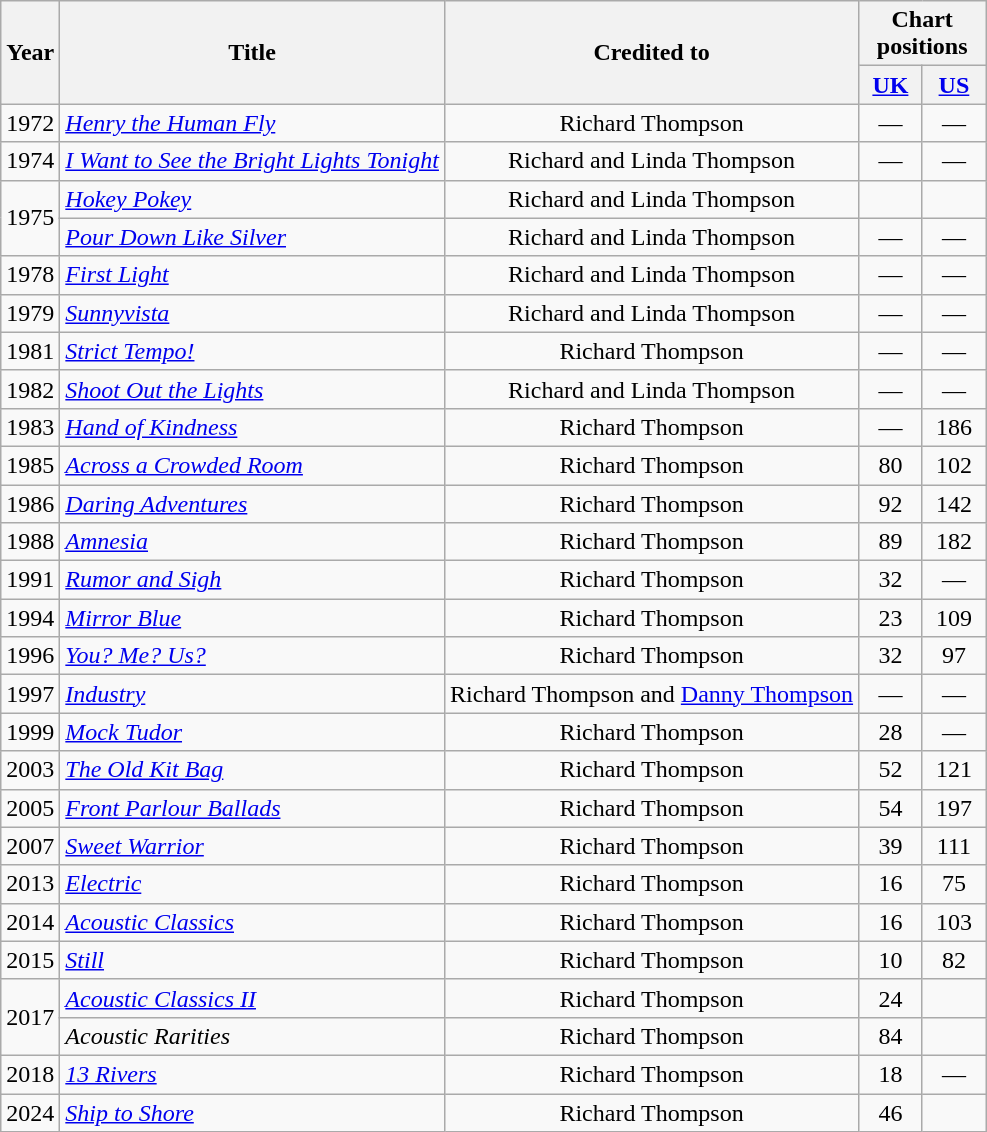<table class="wikitable" style="text-align:center;">
<tr>
<th scope="col" rowspan="2">Year</th>
<th scope="col" rowspan="2">Title</th>
<th scope="col" rowspan="2">Credited to</th>
<th scope="col" colspan="2">Chart positions</th>
</tr>
<tr>
<th scope="col" width="35"><a href='#'>UK</a></th>
<th scope="col" width="35"><a href='#'>US</a></th>
</tr>
<tr>
<td>1972</td>
<td align="left"><em><a href='#'>Henry the Human Fly</a></em></td>
<td>Richard Thompson</td>
<td>—</td>
<td>—</td>
</tr>
<tr>
<td>1974</td>
<td align="left"><em><a href='#'>I Want to See the Bright Lights Tonight</a></em></td>
<td>Richard and Linda Thompson</td>
<td>—</td>
<td>—</td>
</tr>
<tr>
<td rowspan="2">1975</td>
<td align="left"><em><a href='#'>Hokey Pokey</a></em></td>
<td>Richard and Linda Thompson</td>
<td></td>
</tr>
<tr>
<td align="left"><em><a href='#'>Pour Down Like Silver</a></em></td>
<td>Richard and Linda Thompson</td>
<td>—</td>
<td>—</td>
</tr>
<tr>
<td>1978</td>
<td align="left"><em><a href='#'>First Light</a></em></td>
<td>Richard and Linda Thompson</td>
<td>—</td>
<td>—</td>
</tr>
<tr>
<td>1979</td>
<td align="left"><em><a href='#'>Sunnyvista</a></em></td>
<td>Richard and Linda Thompson</td>
<td>—</td>
<td>—</td>
</tr>
<tr>
<td>1981</td>
<td align="left"><em><a href='#'>Strict Tempo!</a></em></td>
<td>Richard Thompson</td>
<td>—</td>
<td>—</td>
</tr>
<tr>
<td>1982</td>
<td align="left"><em><a href='#'>Shoot Out the Lights</a></em></td>
<td>Richard and Linda Thompson</td>
<td>—</td>
<td>—</td>
</tr>
<tr>
<td>1983</td>
<td align="left"><em><a href='#'>Hand of Kindness</a></em></td>
<td>Richard Thompson</td>
<td>—</td>
<td>186</td>
</tr>
<tr>
<td>1985</td>
<td align="left"><em><a href='#'>Across a Crowded Room</a></em></td>
<td>Richard Thompson</td>
<td>80</td>
<td>102</td>
</tr>
<tr>
<td>1986</td>
<td align="left"><em><a href='#'>Daring Adventures</a></em></td>
<td>Richard Thompson</td>
<td>92</td>
<td>142</td>
</tr>
<tr>
<td>1988</td>
<td align="left"><em><a href='#'>Amnesia</a></em></td>
<td>Richard Thompson</td>
<td>89</td>
<td>182</td>
</tr>
<tr>
<td>1991</td>
<td align="left"><em><a href='#'>Rumor and Sigh</a></em></td>
<td>Richard Thompson</td>
<td>32</td>
<td>—</td>
</tr>
<tr>
<td>1994</td>
<td align="left"><em><a href='#'>Mirror Blue</a></em></td>
<td>Richard Thompson</td>
<td>23</td>
<td>109</td>
</tr>
<tr>
<td>1996</td>
<td align="left"><em><a href='#'>You? Me? Us?</a></em></td>
<td>Richard Thompson</td>
<td>32</td>
<td>97</td>
</tr>
<tr>
<td>1997</td>
<td align="left"><em><a href='#'>Industry</a></em></td>
<td>Richard Thompson and <a href='#'>Danny Thompson</a></td>
<td>—</td>
<td>—</td>
</tr>
<tr>
<td>1999</td>
<td align="left"><em><a href='#'>Mock Tudor</a></em></td>
<td>Richard Thompson</td>
<td>28</td>
<td>—</td>
</tr>
<tr>
<td>2003</td>
<td align="left"><em><a href='#'>The Old Kit Bag</a></em></td>
<td>Richard Thompson</td>
<td>52</td>
<td>121</td>
</tr>
<tr>
<td>2005</td>
<td align="left"><em><a href='#'>Front Parlour Ballads</a></em></td>
<td>Richard Thompson</td>
<td>54</td>
<td>197</td>
</tr>
<tr>
<td>2007</td>
<td align="left"><em><a href='#'>Sweet Warrior</a></em></td>
<td>Richard Thompson</td>
<td>39</td>
<td>111</td>
</tr>
<tr>
<td>2013</td>
<td align="left"><em><a href='#'>Electric</a></em></td>
<td>Richard Thompson</td>
<td>16</td>
<td>75</td>
</tr>
<tr>
<td>2014</td>
<td align="left"><em><a href='#'>Acoustic Classics</a></em></td>
<td>Richard Thompson</td>
<td>16</td>
<td>103</td>
</tr>
<tr>
<td>2015</td>
<td align="left"><em><a href='#'>Still</a></em></td>
<td>Richard Thompson</td>
<td>10</td>
<td>82</td>
</tr>
<tr>
<td rowspan="2">2017</td>
<td align="left"><em><a href='#'>Acoustic Classics II</a></em></td>
<td>Richard Thompson</td>
<td>24</td>
<td></td>
</tr>
<tr>
<td align="left"><em>Acoustic Rarities</em></td>
<td>Richard Thompson</td>
<td>84</td>
<td></td>
</tr>
<tr>
<td>2018</td>
<td align="left"><em><a href='#'>13 Rivers</a></em></td>
<td>Richard Thompson</td>
<td>18</td>
<td>—</td>
</tr>
<tr>
<td>2024</td>
<td align="left"><em><a href='#'>Ship to Shore</a></em></td>
<td>Richard Thompson</td>
<td>46</td>
<td></td>
</tr>
</table>
